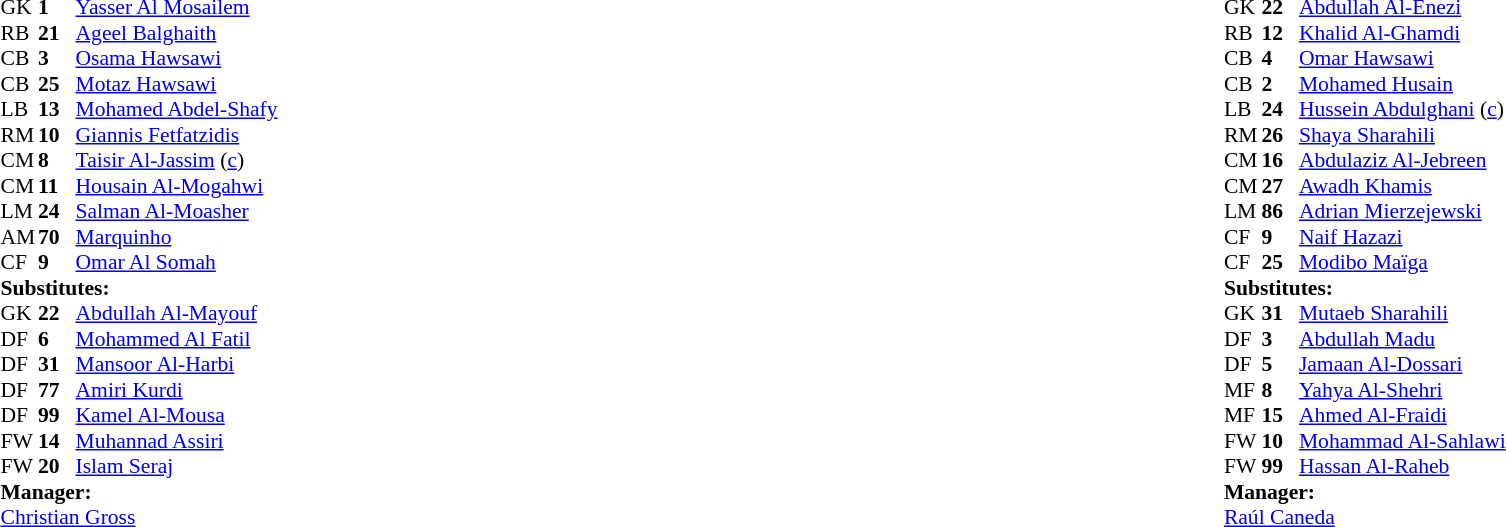<table style="width:100%">
<tr>
<td style="vertical-align:top; width:40%"><br><table style="font-size: 90%" cellspacing="0" cellpadding="0">
<tr>
<th width=25></th>
<th width=25></th>
</tr>
<tr>
<td>GK</td>
<td><strong>1</strong></td>
<td> <a href='#'>Yasser Al Mosailem</a></td>
</tr>
<tr>
<td>RB</td>
<td><strong>21</strong></td>
<td> <a href='#'>Ageel Balghaith</a></td>
</tr>
<tr>
<td>CB</td>
<td><strong>3</strong></td>
<td> <a href='#'>Osama Hawsawi</a></td>
</tr>
<tr>
<td>CB</td>
<td><strong>25</strong></td>
<td> <a href='#'>Motaz Hawsawi</a></td>
</tr>
<tr>
<td>LB</td>
<td><strong>13</strong></td>
<td> <a href='#'>Mohamed Abdel-Shafy</a></td>
</tr>
<tr>
<td>RM</td>
<td><strong>10</strong></td>
<td> <a href='#'>Giannis Fetfatzidis</a></td>
<td></td>
<td></td>
</tr>
<tr>
<td>CM</td>
<td><strong>8</strong></td>
<td> <a href='#'>Taisir Al-Jassim</a> (<a href='#'>c</a>)</td>
</tr>
<tr>
<td>CM</td>
<td><strong>11</strong></td>
<td> <a href='#'>Housain Al-Mogahwi</a></td>
<td></td>
<td></td>
</tr>
<tr>
<td>LM</td>
<td><strong>24</strong></td>
<td> <a href='#'>Salman Al-Moasher</a></td>
<td></td>
<td></td>
</tr>
<tr>
<td>AM</td>
<td><strong>70</strong></td>
<td> <a href='#'>Marquinho</a></td>
</tr>
<tr>
<td>CF</td>
<td><strong>9</strong></td>
<td> <a href='#'>Omar Al Somah</a></td>
<td></td>
</tr>
<tr>
<td colspan=3><strong>Substitutes:</strong></td>
</tr>
<tr>
<td>GK</td>
<td><strong>22</strong></td>
<td> <a href='#'>Abdullah Al-Mayouf</a></td>
</tr>
<tr>
<td>DF</td>
<td><strong>6</strong></td>
<td> <a href='#'>Mohammed Al Fatil</a></td>
</tr>
<tr>
<td>DF</td>
<td><strong>31</strong></td>
<td> <a href='#'>Mansoor Al-Harbi</a></td>
<td></td>
<td></td>
</tr>
<tr>
<td>DF</td>
<td><strong>77</strong></td>
<td> <a href='#'>Amiri Kurdi</a></td>
</tr>
<tr>
<td>DF</td>
<td><strong>99</strong></td>
<td> <a href='#'>Kamel Al-Mousa</a></td>
</tr>
<tr>
<td>FW</td>
<td><strong>14</strong></td>
<td> <a href='#'>Muhannad Assiri</a></td>
<td></td>
<td></td>
</tr>
<tr>
<td>FW</td>
<td><strong>20</strong></td>
<td> <a href='#'>Islam Seraj</a></td>
<td></td>
<td></td>
</tr>
<tr>
<td colspan=3><strong>Manager:</strong></td>
</tr>
<tr>
<td colspan=4> <a href='#'>Christian Gross</a></td>
</tr>
</table>
</td>
<td style="vertical-align:top; width:50%"><br><table cellspacing="0" cellpadding="0" style="font-size:90%; margin:auto">
<tr>
<th width=25></th>
<th width=25></th>
</tr>
<tr>
<td>GK</td>
<td><strong>22</strong></td>
<td> <a href='#'>Abdullah Al-Enezi</a></td>
</tr>
<tr>
<td>RB</td>
<td><strong>12</strong></td>
<td> <a href='#'>Khalid Al-Ghamdi</a></td>
</tr>
<tr>
<td>CB</td>
<td><strong>4</strong></td>
<td> <a href='#'>Omar Hawsawi</a></td>
<td></td>
<td></td>
</tr>
<tr>
<td>CB</td>
<td><strong>2</strong></td>
<td> <a href='#'>Mohamed Husain</a></td>
</tr>
<tr>
<td>LB</td>
<td><strong>24</strong></td>
<td> <a href='#'>Hussein Abdulghani</a> (<a href='#'>c</a>)</td>
<td></td>
</tr>
<tr>
<td>RM</td>
<td><strong>26</strong></td>
<td> <a href='#'>Shaya Sharahili</a></td>
<td></td>
<td></td>
</tr>
<tr>
<td>CM</td>
<td><strong>16</strong></td>
<td> <a href='#'>Abdulaziz Al-Jebreen</a></td>
</tr>
<tr>
<td>CM</td>
<td><strong>27</strong></td>
<td> <a href='#'>Awadh Khamis</a></td>
<td></td>
</tr>
<tr>
<td>LM</td>
<td><strong>86</strong></td>
<td> <a href='#'>Adrian Mierzejewski</a></td>
</tr>
<tr>
<td>CF</td>
<td><strong>9</strong></td>
<td> <a href='#'>Naif Hazazi</a></td>
<td></td>
<td></td>
</tr>
<tr>
<td>CF</td>
<td><strong>25</strong></td>
<td> <a href='#'>Modibo Maïga</a></td>
</tr>
<tr>
<td colspan=3><strong>Substitutes:</strong></td>
</tr>
<tr>
<td>GK</td>
<td><strong>31</strong></td>
<td> <a href='#'>Mutaeb Sharahili</a></td>
</tr>
<tr>
<td>DF</td>
<td><strong>3</strong></td>
<td> <a href='#'>Abdullah Madu</a></td>
<td></td>
<td></td>
</tr>
<tr>
<td>DF</td>
<td><strong>5</strong></td>
<td> <a href='#'>Jamaan Al-Dossari</a></td>
</tr>
<tr>
<td>MF</td>
<td><strong>8</strong></td>
<td> <a href='#'>Yahya Al-Shehri</a></td>
<td></td>
<td></td>
</tr>
<tr>
<td>MF</td>
<td><strong>15</strong></td>
<td> <a href='#'>Ahmed Al-Fraidi</a></td>
<td></td>
<td></td>
</tr>
<tr>
<td>FW</td>
<td><strong>10</strong></td>
<td> <a href='#'>Mohammad Al-Sahlawi</a></td>
</tr>
<tr>
<td>FW</td>
<td><strong>99</strong></td>
<td> <a href='#'>Hassan Al-Raheb</a></td>
</tr>
<tr>
<td colspan=3><strong>Manager:</strong></td>
</tr>
<tr>
<td colspan=3> <a href='#'>Raúl Caneda</a></td>
</tr>
</table>
</td>
</tr>
</table>
